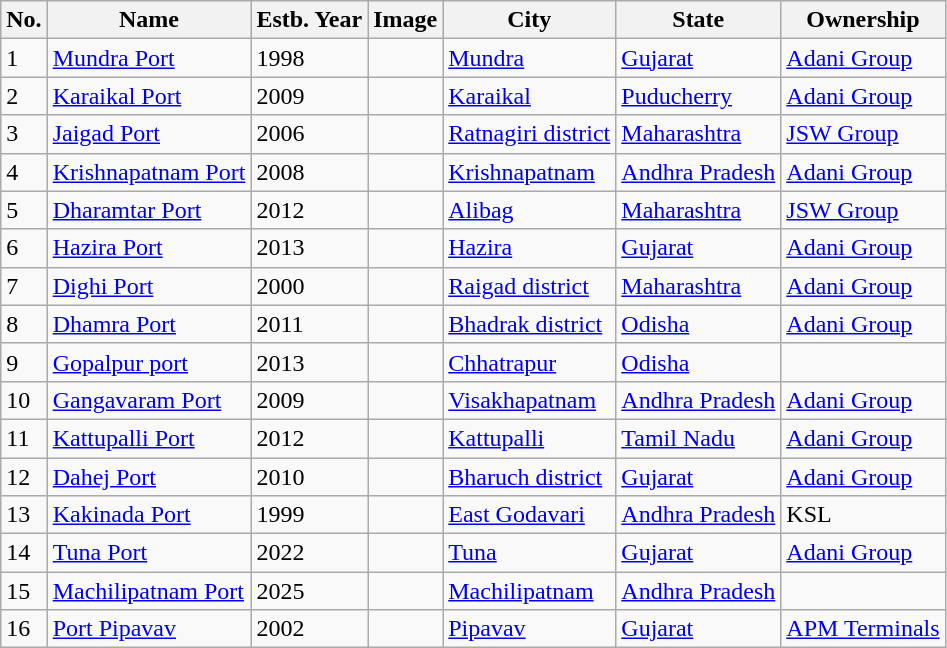<table class="wikitable sortable">
<tr>
<th>No.</th>
<th>Name</th>
<th>Estb. Year</th>
<th class=unsortable>Image</th>
<th>City</th>
<th>State</th>
<th>Ownership</th>
</tr>
<tr>
<td>1</td>
<td><a href='#'>Mundra Port</a></td>
<td>1998</td>
<td></td>
<td><a href='#'>Mundra</a></td>
<td align="left"><a href='#'>Gujarat</a></td>
<td><a href='#'>Adani Group</a></td>
</tr>
<tr>
<td>2</td>
<td><a href='#'>Karaikal Port</a></td>
<td>2009</td>
<td></td>
<td><a href='#'>Karaikal</a></td>
<td align="left"><a href='#'>Puducherry</a></td>
<td><a href='#'>Adani Group</a></td>
</tr>
<tr>
<td>3</td>
<td><a href='#'>Jaigad Port</a></td>
<td>2006</td>
<td></td>
<td><a href='#'>Ratnagiri district</a></td>
<td align="left"><a href='#'>Maharashtra</a></td>
<td><a href='#'>JSW Group</a></td>
</tr>
<tr>
<td>4</td>
<td><a href='#'>Krishnapatnam Port</a></td>
<td>2008</td>
<td></td>
<td><a href='#'>Krishnapatnam</a></td>
<td align="left"><a href='#'>Andhra Pradesh</a></td>
<td><a href='#'>Adani Group</a></td>
</tr>
<tr>
<td>5</td>
<td><a href='#'>Dharamtar Port</a></td>
<td>2012</td>
<td></td>
<td><a href='#'>Alibag</a></td>
<td align="left"><a href='#'>Maharashtra</a></td>
<td><a href='#'>JSW Group</a></td>
</tr>
<tr>
<td>6</td>
<td><a href='#'>Hazira Port</a></td>
<td>2013</td>
<td></td>
<td><a href='#'>Hazira</a></td>
<td align="left"><a href='#'>Gujarat</a></td>
<td><a href='#'>Adani Group</a></td>
</tr>
<tr>
<td>7</td>
<td><a href='#'>Dighi Port</a></td>
<td>2000</td>
<td></td>
<td><a href='#'>Raigad district</a></td>
<td align="left"><a href='#'>Maharashtra</a></td>
<td><a href='#'>Adani Group</a></td>
</tr>
<tr>
<td>8</td>
<td><a href='#'>Dhamra Port</a></td>
<td>2011</td>
<td></td>
<td><a href='#'>Bhadrak district</a></td>
<td align="left"><a href='#'>Odisha</a></td>
<td><a href='#'>Adani Group</a></td>
</tr>
<tr>
<td>9</td>
<td><a href='#'>Gopalpur port</a></td>
<td>2013</td>
<td></td>
<td><a href='#'>Chhatrapur</a></td>
<td align="left"><a href='#'>Odisha</a></td>
<td></td>
</tr>
<tr>
<td>10</td>
<td><a href='#'>Gangavaram Port</a></td>
<td>2009</td>
<td></td>
<td><a href='#'>Visakhapatnam</a></td>
<td align="left"><a href='#'>Andhra Pradesh</a></td>
<td><a href='#'>Adani Group</a></td>
</tr>
<tr>
<td>11</td>
<td><a href='#'>Kattupalli Port</a></td>
<td>2012</td>
<td></td>
<td><a href='#'>Kattupalli</a></td>
<td align="left"><a href='#'>Tamil Nadu</a></td>
<td><a href='#'>Adani Group</a></td>
</tr>
<tr>
<td>12</td>
<td><a href='#'>Dahej Port</a></td>
<td>2010</td>
<td></td>
<td><a href='#'>Bharuch district</a></td>
<td align="left"><a href='#'>Gujarat</a></td>
<td><a href='#'>Adani Group</a></td>
</tr>
<tr>
<td>13</td>
<td><a href='#'>Kakinada Port</a></td>
<td>1999</td>
<td></td>
<td><a href='#'>East Godavari</a></td>
<td align="left"><a href='#'>Andhra Pradesh</a></td>
<td>KSL</td>
</tr>
<tr>
<td>14</td>
<td><a href='#'>Tuna Port</a></td>
<td>2022</td>
<td></td>
<td><a href='#'>Tuna</a></td>
<td align="left"><a href='#'>Gujarat</a></td>
<td><a href='#'>Adani Group</a></td>
</tr>
<tr>
<td>15</td>
<td><a href='#'>Machilipatnam Port</a></td>
<td>2025</td>
<td></td>
<td><a href='#'>Machilipatnam</a></td>
<td align="left"><a href='#'>Andhra Pradesh</a></td>
<td></td>
</tr>
<tr>
<td>16</td>
<td><a href='#'>Port Pipavav</a></td>
<td>2002</td>
<td></td>
<td><a href='#'>Pipavav</a></td>
<td align="left"><a href='#'>Gujarat</a></td>
<td><a href='#'>APM Terminals</a></td>
</tr>
</table>
